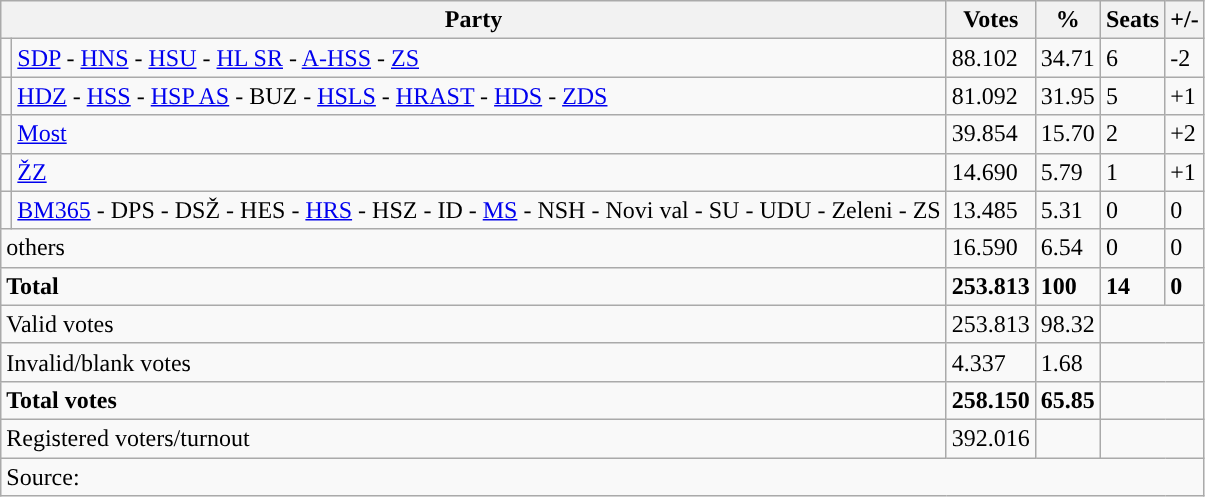<table class="wikitable" style="text-align: left;">
<tr>
<th colspan="2">Party</th>
<th>Votes</th>
<th>%</th>
<th>Seats</th>
<th>+/-</th>
</tr>
<tr>
<td style="background-color: "></td>
<td><a href='#'>SDP</a> - <a href='#'>HNS</a> - <a href='#'>HSU</a> - <a href='#'>HL SR</a> - <a href='#'>A-HSS</a> - <a href='#'>ZS</a></td>
<td>88.102</td>
<td>34.71</td>
<td>6</td>
<td>-2</td>
</tr>
<tr>
<td style="background-color: "></td>
<td><a href='#'>HDZ</a> - <a href='#'>HSS</a> - <a href='#'>HSP AS</a> - BUZ - <a href='#'>HSLS</a> - <a href='#'>HRAST</a> - <a href='#'>HDS</a> - <a href='#'>ZDS</a></td>
<td>81.092</td>
<td>31.95</td>
<td>5</td>
<td>+1</td>
</tr>
<tr>
<td style="background-color: "></td>
<td><a href='#'>Most</a></td>
<td>39.854</td>
<td>15.70</td>
<td>2</td>
<td>+2</td>
</tr>
<tr>
<td style="background-color: "></td>
<td><a href='#'>ŽZ</a></td>
<td>14.690</td>
<td>5.79</td>
<td>1</td>
<td>+1</td>
</tr>
<tr>
<td style="background-color: "></td>
<td><a href='#'>BM365</a> - DPS - DSŽ - HES - <a href='#'>HRS</a> - HSZ - ID - <a href='#'>MS</a> - NSH - Novi val - SU - UDU - Zeleni - ZS</td>
<td>13.485</td>
<td>5.31</td>
<td>0</td>
<td>0</td>
</tr>
<tr>
<td colspan="2">others</td>
<td>16.590</td>
<td>6.54</td>
<td>0</td>
<td>0</td>
</tr>
<tr>
<td colspan="2"><strong>Total</strong></td>
<td><strong>253.813</strong></td>
<td><strong>100</strong></td>
<td><strong>14</strong></td>
<td><strong>0</strong></td>
</tr>
<tr>
<td colspan="2">Valid votes</td>
<td>253.813</td>
<td>98.32</td>
<td colspan="2"></td>
</tr>
<tr>
<td colspan="2">Invalid/blank votes</td>
<td>4.337</td>
<td>1.68</td>
<td colspan="2"></td>
</tr>
<tr>
<td colspan="2"><strong>Total votes</strong></td>
<td><strong>258.150</strong></td>
<td><strong>65.85</strong></td>
<td colspan="2"></td>
</tr>
<tr>
<td colspan="2">Registered voters/turnout</td>
<td votes14="5343">392.016</td>
<td></td>
<td colspan="2"></td>
</tr>
<tr>
<td colspan="6">Source: </td>
</tr>
</table>
